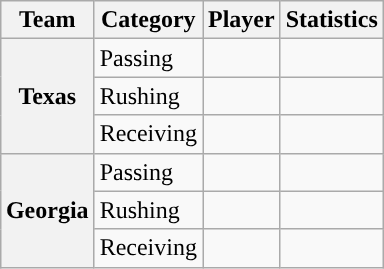<table class="wikitable" style="float:right">
<tr>
<th>Team</th>
<th>Category</th>
<th>Player</th>
<th>Statistics</th>
</tr>
<tr>
<th rowspan=3>Texas</th>
<td>Passing</td>
<td></td>
<td></td>
</tr>
<tr>
<td>Rushing</td>
<td></td>
<td></td>
</tr>
<tr>
<td>Receiving</td>
<td></td>
<td></td>
</tr>
<tr>
<th rowspan=3>Georgia</th>
<td>Passing</td>
<td></td>
<td></td>
</tr>
<tr>
<td>Rushing</td>
<td></td>
<td></td>
</tr>
<tr>
<td>Receiving</td>
<td></td>
<td></td>
</tr>
</table>
